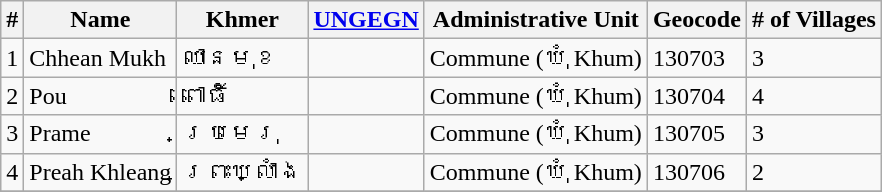<table class="wikitable sortable">
<tr>
<th>#</th>
<th>Name</th>
<th>Khmer</th>
<th><a href='#'>UNGEGN</a></th>
<th>Administrative Unit</th>
<th>Geocode</th>
<th># of Villages</th>
</tr>
<tr>
<td>1</td>
<td>Chhean Mukh</td>
<td>ឈានមុខ</td>
<td></td>
<td>Commune (ឃុំ Khum)</td>
<td>130703</td>
<td>3</td>
</tr>
<tr>
<td>2</td>
<td>Pou</td>
<td>ពោធិ៍</td>
<td></td>
<td>Commune (ឃុំ Khum)</td>
<td>130704</td>
<td>4</td>
</tr>
<tr>
<td>3</td>
<td>Prame</td>
<td>ប្រមេរុ</td>
<td></td>
<td>Commune (ឃុំ Khum)</td>
<td>130705</td>
<td>3</td>
</tr>
<tr>
<td>4</td>
<td>Preah Khleang</td>
<td>ព្រះឃ្លាំង</td>
<td></td>
<td>Commune (ឃុំ Khum)</td>
<td>130706</td>
<td>2</td>
</tr>
<tr>
</tr>
</table>
